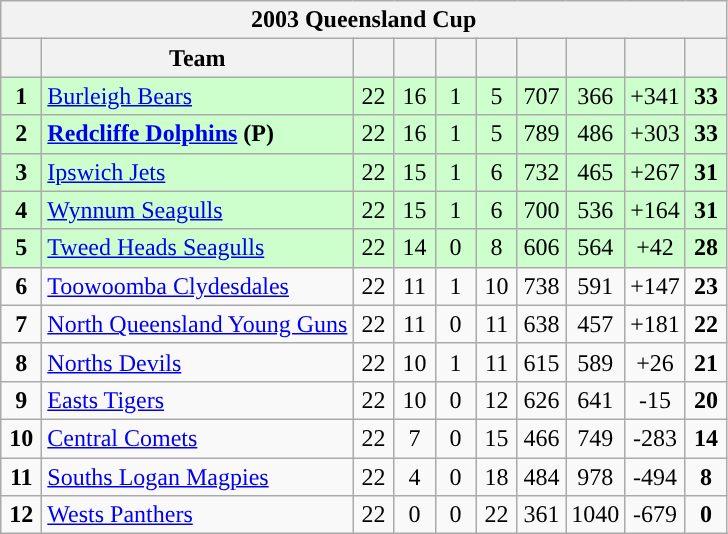<table class="wikitable" style="text-align:center;">
<tr>
<th colspan="11">2003 Queensland Cup</th>
</tr>
<tr>
<th width="20"></th>
<th>Team</th>
<th width="20"></th>
<th width="20"></th>
<th width="20"></th>
<th width="20"></th>
<th width="25"></th>
<th width="25"></th>
<th width="30"></th>
<th width="20"></th>
</tr>
<tr style="background: #ccffcc;">
<td><strong>1</strong></td>
<td style="text-align:left;"> <a href='#'>Burleigh Bears</a></td>
<td>22</td>
<td>16</td>
<td>1</td>
<td>5</td>
<td>707</td>
<td>366</td>
<td>+341</td>
<td><strong>33</strong></td>
</tr>
<tr style="background: #ccffcc;">
<td><strong>2</strong></td>
<td style="text-align:left;"> <strong><a href='#'>Redcliffe Dolphins</a> (P)</strong></td>
<td>22</td>
<td>16</td>
<td>1</td>
<td>5</td>
<td>789</td>
<td>486</td>
<td>+303</td>
<td><strong>33</strong></td>
</tr>
<tr style="background: #ccffcc;">
<td><strong>3</strong></td>
<td style="text-align:left;"> <a href='#'>Ipswich Jets</a></td>
<td>22</td>
<td>15</td>
<td>1</td>
<td>6</td>
<td>732</td>
<td>465</td>
<td>+267</td>
<td><strong>31</strong></td>
</tr>
<tr style="background: #ccffcc;">
<td><strong>4</strong></td>
<td style="text-align:left;"> <a href='#'>Wynnum Seagulls</a></td>
<td>22</td>
<td>15</td>
<td>1</td>
<td>6</td>
<td>700</td>
<td>536</td>
<td>+164</td>
<td><strong>31</strong></td>
</tr>
<tr style="background: #ccffcc;">
<td><strong>5</strong></td>
<td style="text-align:left;"> <a href='#'>Tweed Heads Seagulls</a></td>
<td>22</td>
<td>14</td>
<td>0</td>
<td>8</td>
<td>606</td>
<td>564</td>
<td>+42</td>
<td><strong>28</strong></td>
</tr>
<tr style="background:">
<td><strong>6</strong></td>
<td style="text-align:left;"> <a href='#'>Toowoomba Clydesdales</a></td>
<td>22</td>
<td>11</td>
<td>1</td>
<td>10</td>
<td>738</td>
<td>591</td>
<td>+147</td>
<td><strong>23</strong></td>
</tr>
<tr style="background:">
<td><strong>7</strong></td>
<td style="text-align:left;"> <a href='#'>North Queensland Young Guns</a></td>
<td>22</td>
<td>11</td>
<td>0</td>
<td>11</td>
<td>638</td>
<td>457</td>
<td>+181</td>
<td><strong>22</strong></td>
</tr>
<tr style="background:">
<td><strong>8</strong></td>
<td style="text-align:left;"> <a href='#'>Norths Devils</a></td>
<td>22</td>
<td>10</td>
<td>1</td>
<td>11</td>
<td>615</td>
<td>589</td>
<td>+26</td>
<td><strong>21</strong></td>
</tr>
<tr style="background:">
<td><strong>9</strong></td>
<td style="text-align:left;"> <a href='#'>Easts Tigers</a></td>
<td>22</td>
<td>10</td>
<td>0</td>
<td>12</td>
<td>626</td>
<td>641</td>
<td>-15</td>
<td><strong>20</strong></td>
</tr>
<tr style="background:">
<td><strong>10</strong></td>
<td style="text-align:left;"> <a href='#'>Central Comets</a></td>
<td>22</td>
<td>7</td>
<td>0</td>
<td>15</td>
<td>466</td>
<td>749</td>
<td>-283</td>
<td><strong>14</strong></td>
</tr>
<tr style="background:">
<td><strong>11</strong></td>
<td style="text-align:left;"> <a href='#'>Souths Logan Magpies</a></td>
<td>22</td>
<td>4</td>
<td>0</td>
<td>18</td>
<td>484</td>
<td>978</td>
<td>-494</td>
<td><strong>8</strong></td>
</tr>
<tr style="background:">
<td><strong>12</strong></td>
<td style="text-align:left;"> <a href='#'>Wests Panthers</a></td>
<td>22</td>
<td>0</td>
<td>0</td>
<td>22</td>
<td>361</td>
<td>1040</td>
<td>-679</td>
<td><strong>0</strong></td>
</tr>
</table>
